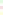<table style="font-size: 85%">
<tr>
<td style="background:#dfd;"></td>
</tr>
<tr>
<td style="background:#fdd;"></td>
</tr>
<tr>
<td style="background:#ffd;"></td>
</tr>
</table>
